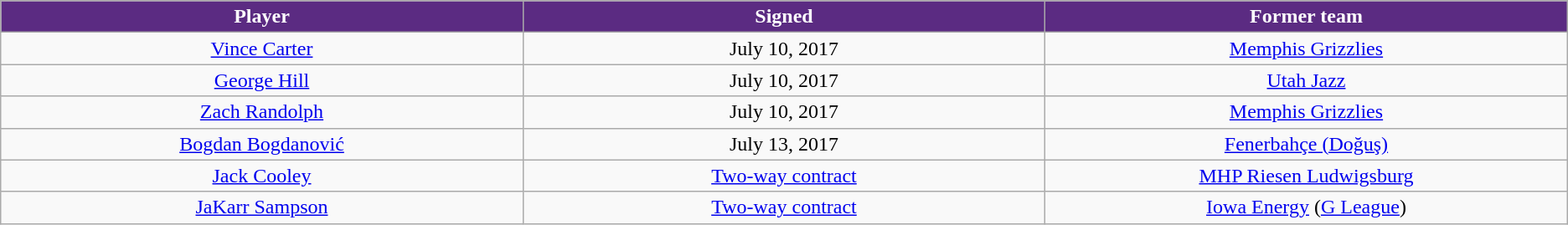<table class="wikitable sortable sortable" style="text-align: center">
<tr>
<th style="background:#5b2b82; color:white" width="10%">Player</th>
<th style="background:#5b2b82; color:white" width="10%">Signed</th>
<th style="background:#5b2b82; color:white" width="10%">Former team</th>
</tr>
<tr>
<td><a href='#'>Vince Carter</a></td>
<td>July 10, 2017</td>
<td><a href='#'>Memphis Grizzlies</a></td>
</tr>
<tr>
<td><a href='#'>George Hill</a></td>
<td>July 10, 2017</td>
<td><a href='#'>Utah Jazz</a></td>
</tr>
<tr>
<td><a href='#'>Zach Randolph</a></td>
<td>July 10, 2017</td>
<td><a href='#'>Memphis Grizzlies</a></td>
</tr>
<tr>
<td><a href='#'>Bogdan Bogdanović</a></td>
<td>July 13, 2017</td>
<td> <a href='#'>Fenerbahçe (Doğuş)</a></td>
</tr>
<tr>
<td><a href='#'>Jack Cooley</a></td>
<td><a href='#'>Two-way contract</a></td>
<td> <a href='#'>MHP Riesen Ludwigsburg</a></td>
</tr>
<tr>
<td><a href='#'>JaKarr Sampson</a></td>
<td><a href='#'>Two-way contract</a></td>
<td><a href='#'>Iowa Energy</a> (<a href='#'>G League</a>)</td>
</tr>
</table>
